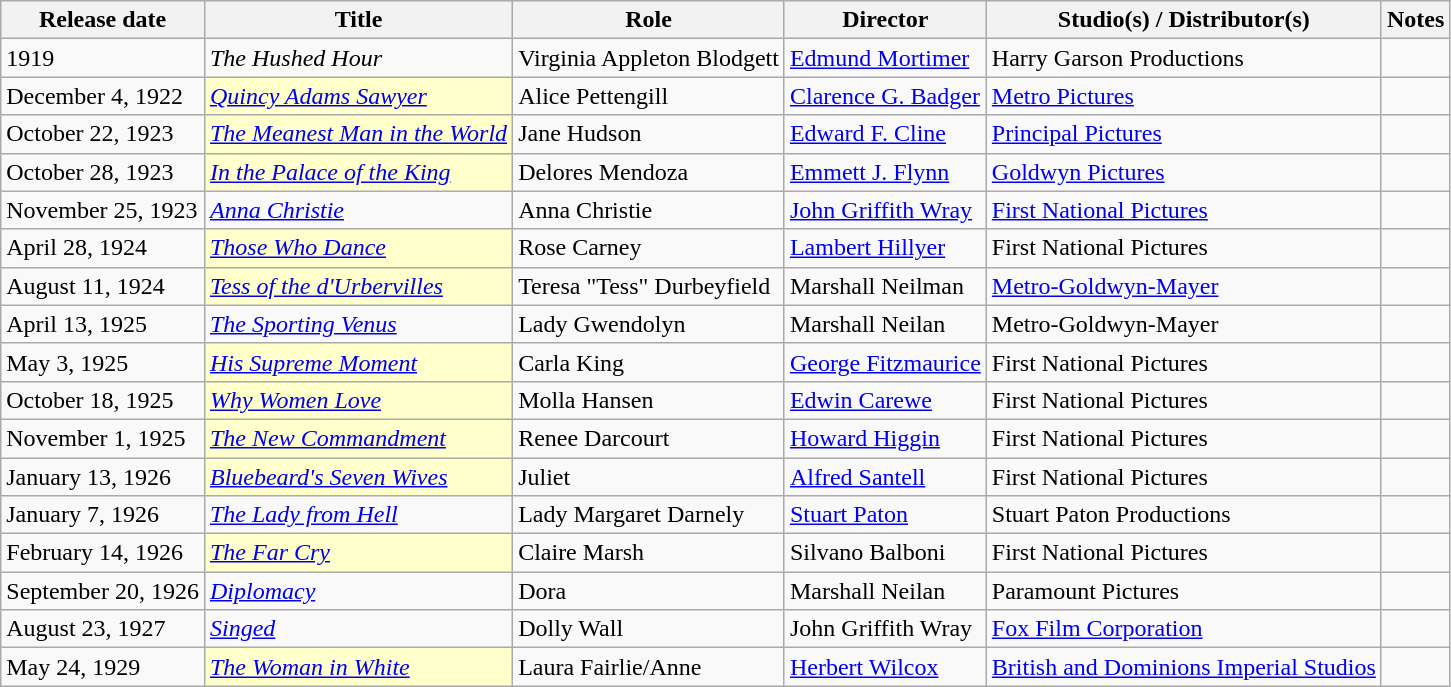<table class="wikitable plainrowheaders sortable">
<tr>
<th scope="col">Release date</th>
<th scope="col">Title</th>
<th scope="col">Role</th>
<th scope="col">Director</th>
<th scope="col">Studio(s) / Distributor(s)</th>
<th scope="col" class="unsortable">Notes</th>
</tr>
<tr>
<td>1919</td>
<td><em>The Hushed Hour</em></td>
<td>Virginia Appleton Blodgett</td>
<td><a href='#'> Edmund Mortimer</a></td>
<td>Harry Garson Productions</td>
<td></td>
</tr>
<tr>
<td>December 4, 1922</td>
<td style="background:#ffc;"><em><a href='#'>Quincy Adams Sawyer</a></em> </td>
<td>Alice Pettengill</td>
<td><a href='#'>Clarence G. Badger</a></td>
<td><a href='#'>Metro Pictures</a></td>
<td></td>
</tr>
<tr>
<td>October 22, 1923</td>
<td style="background:#ffc;"><em><a href='#'>The Meanest Man in the World</a></em> </td>
<td>Jane Hudson</td>
<td><a href='#'>Edward F. Cline</a></td>
<td><a href='#'> Principal Pictures</a></td>
<td></td>
</tr>
<tr>
<td>October 28, 1923</td>
<td style="background:#ffc;"><em><a href='#'>In the Palace of the King</a></em> </td>
<td>Delores Mendoza</td>
<td><a href='#'>Emmett J. Flynn</a></td>
<td><a href='#'>Goldwyn Pictures</a></td>
<td></td>
</tr>
<tr>
<td>November 25, 1923</td>
<td><em><a href='#'> Anna Christie</a></em></td>
<td>Anna Christie</td>
<td><a href='#'>John Griffith Wray</a></td>
<td><a href='#'>First National Pictures</a></td>
<td></td>
</tr>
<tr>
<td>April 28, 1924</td>
<td style="background:#ffc;"><em><a href='#'>Those Who Dance</a></em> </td>
<td>Rose Carney</td>
<td><a href='#'>Lambert Hillyer</a></td>
<td>First National Pictures</td>
<td></td>
</tr>
<tr>
<td>August 11, 1924</td>
<td style="background:#ffc;"><em><a href='#'>Tess of the d'Urbervilles</a></em> </td>
<td>Teresa "Tess" Durbeyfield</td>
<td>Marshall Neilman</td>
<td><a href='#'>Metro-Goldwyn-Mayer</a></td>
<td></td>
</tr>
<tr>
<td>April 13, 1925</td>
<td><em><a href='#'>The Sporting Venus</a></em></td>
<td>Lady Gwendolyn</td>
<td>Marshall Neilan</td>
<td>Metro-Goldwyn-Mayer</td>
<td></td>
</tr>
<tr>
<td>May 3, 1925</td>
<td style="background:#ffc;"><em><a href='#'>His Supreme Moment</a></em> </td>
<td>Carla King</td>
<td><a href='#'>George Fitzmaurice</a></td>
<td>First National Pictures</td>
<td></td>
</tr>
<tr>
<td>October 18, 1925</td>
<td style="background:#ffc;"><em><a href='#'>Why Women Love</a></em> </td>
<td>Molla Hansen</td>
<td><a href='#'>Edwin Carewe</a></td>
<td>First National Pictures</td>
<td></td>
</tr>
<tr>
<td>November 1, 1925</td>
<td style="background:#ffc;"><em><a href='#'>The New Commandment</a></em> </td>
<td>Renee Darcourt</td>
<td><a href='#'>Howard Higgin</a></td>
<td>First National Pictures</td>
<td></td>
</tr>
<tr>
<td>January 13, 1926</td>
<td style="background:#ffc;"><em><a href='#'>Bluebeard's Seven Wives</a></em> </td>
<td>Juliet</td>
<td><a href='#'>Alfred Santell</a></td>
<td>First National Pictures</td>
<td></td>
</tr>
<tr>
<td>January 7, 1926</td>
<td><em><a href='#'>The Lady from Hell</a></em></td>
<td>Lady Margaret Darnely</td>
<td><a href='#'>Stuart Paton </a></td>
<td>Stuart Paton Productions</td>
<td></td>
</tr>
<tr>
<td>February 14, 1926</td>
<td style="background:#ffc;"><em><a href='#'>The Far Cry</a></em> </td>
<td>Claire Marsh</td>
<td>Silvano Balboni</td>
<td>First National Pictures</td>
<td></td>
</tr>
<tr>
<td>September 20, 1926</td>
<td><em><a href='#'> Diplomacy</a></em></td>
<td>Dora</td>
<td>Marshall Neilan</td>
<td>Paramount Pictures</td>
<td></td>
</tr>
<tr>
<td>August 23, 1927</td>
<td><em><a href='#'>Singed</a></em></td>
<td>Dolly Wall</td>
<td>John Griffith Wray</td>
<td><a href='#'>Fox Film Corporation</a></td>
<td></td>
</tr>
<tr>
<td>May 24, 1929</td>
<td style="background:#ffc;"><em><a href='#'>The Woman in White</a></em> </td>
<td>Laura Fairlie/Anne</td>
<td><a href='#'>Herbert Wilcox</a></td>
<td><a href='#'>British and Dominions Imperial Studios</a></td>
<td></td>
</tr>
</table>
